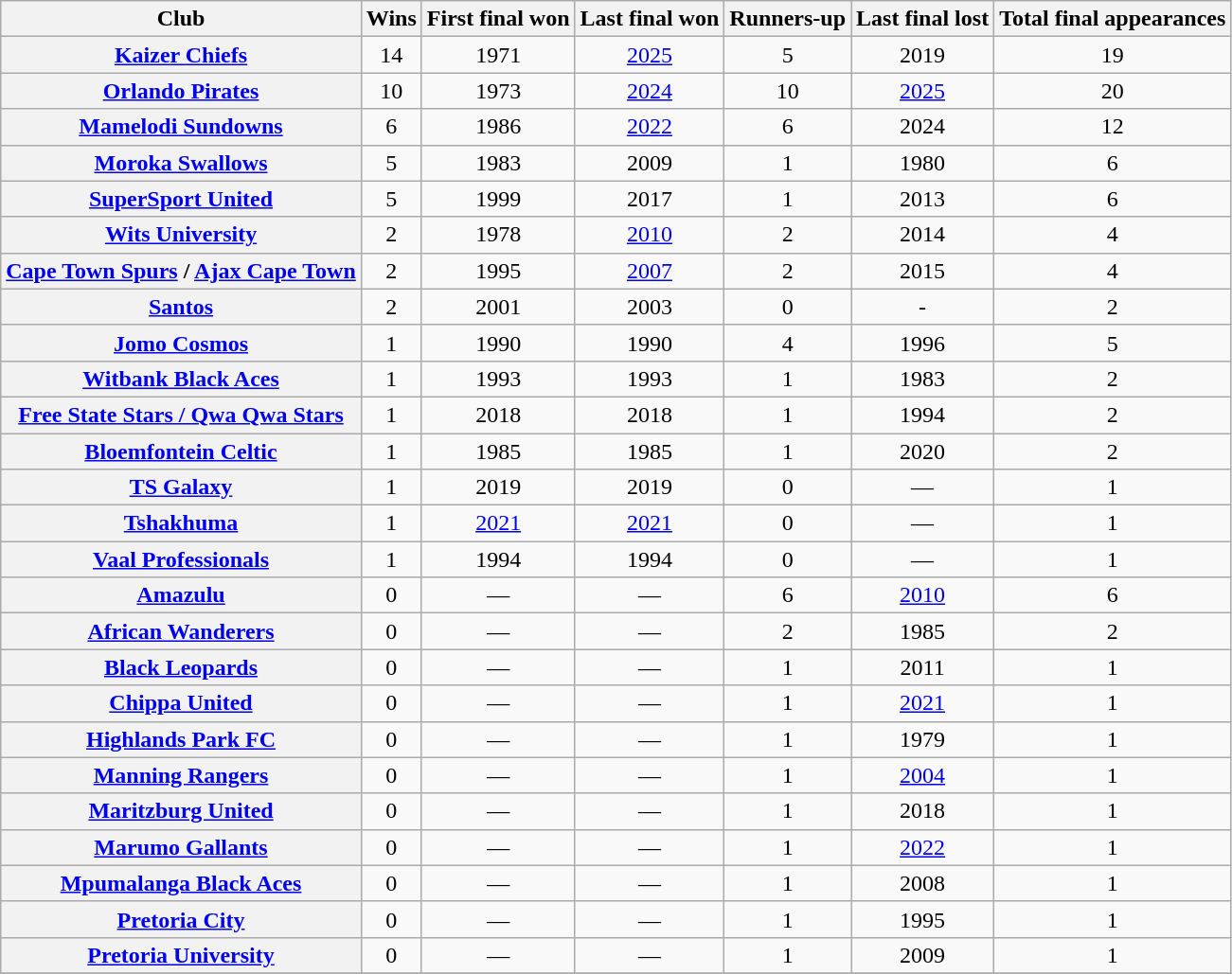<table class="wikitable sortable plainrowheaders" style="text-align: center;">
<tr>
<th scope="col">Club</th>
<th scope="col">Wins</th>
<th scope="col">First final won</th>
<th scope="col">Last final won</th>
<th scope="col">Runners-up</th>
<th scope="col">Last final lost</th>
<th scope="col">Total final appearances</th>
</tr>
<tr>
<th scope="row"><a href='#'>Kaizer Chiefs</a></th>
<td>14</td>
<td>1971</td>
<td><a href='#'>2025</a></td>
<td>5</td>
<td>2019</td>
<td>19</td>
</tr>
<tr>
<th scope="row"><a href='#'>Orlando Pirates</a></th>
<td>10</td>
<td>1973</td>
<td><a href='#'>2024</a></td>
<td>10</td>
<td><a href='#'>2025</a></td>
<td>20</td>
</tr>
<tr>
<th scope="row"><a href='#'>Mamelodi Sundowns</a></th>
<td>6</td>
<td>1986</td>
<td><a href='#'>2022</a></td>
<td>6</td>
<td>2024</td>
<td>12</td>
</tr>
<tr>
<th scope="row"><a href='#'>Moroka Swallows</a></th>
<td>5</td>
<td>1983</td>
<td>2009</td>
<td>1</td>
<td>1980</td>
<td>6</td>
</tr>
<tr>
<th scope="row"><a href='#'>SuperSport United</a></th>
<td>5</td>
<td>1999</td>
<td>2017</td>
<td>1</td>
<td>2013</td>
<td>6</td>
</tr>
<tr>
<th scope="row"><a href='#'>Wits University</a></th>
<td>2</td>
<td>1978</td>
<td><a href='#'>2010</a></td>
<td>2</td>
<td>2014</td>
<td>4</td>
</tr>
<tr>
<th scope="row"><a href='#'>Cape Town Spurs</a> / <a href='#'>Ajax Cape Town</a></th>
<td>2</td>
<td>1995</td>
<td><a href='#'>2007</a></td>
<td>2</td>
<td>2015</td>
<td>4</td>
</tr>
<tr>
<th scope="row"><a href='#'>Santos</a></th>
<td>2</td>
<td>2001</td>
<td>2003</td>
<td>0</td>
<td>-</td>
<td>2</td>
</tr>
<tr>
<th scope="row"><a href='#'>Jomo Cosmos</a></th>
<td>1</td>
<td>1990</td>
<td>1990</td>
<td>4</td>
<td>1996</td>
<td>5</td>
</tr>
<tr>
<th scope="row"><a href='#'>Witbank Black Aces</a></th>
<td>1</td>
<td>1993</td>
<td>1993</td>
<td>1</td>
<td>1983</td>
<td>2</td>
</tr>
<tr>
<th scope="row"><a href='#'>Free State Stars / Qwa Qwa Stars</a></th>
<td>1</td>
<td>2018</td>
<td>2018</td>
<td>1</td>
<td>1994</td>
<td>2</td>
</tr>
<tr>
<th scope="row"><a href='#'>Bloemfontein Celtic</a></th>
<td>1</td>
<td>1985</td>
<td>1985</td>
<td>1</td>
<td>2020</td>
<td>2</td>
</tr>
<tr>
<th scope="row"><a href='#'>TS Galaxy</a></th>
<td>1</td>
<td>2019</td>
<td>2019</td>
<td>0</td>
<td>—</td>
<td>1</td>
</tr>
<tr>
<th scope="row"><a href='#'>Tshakhuma</a></th>
<td>1</td>
<td><a href='#'>2021</a></td>
<td><a href='#'>2021</a></td>
<td>0</td>
<td>—</td>
<td>1</td>
</tr>
<tr>
<th scope="row"><a href='#'>Vaal Professionals</a></th>
<td>1</td>
<td>1994</td>
<td>1994</td>
<td>0</td>
<td>—</td>
<td>1</td>
</tr>
<tr>
<th scope="row"><a href='#'>Amazulu</a></th>
<td>0</td>
<td>—</td>
<td>—</td>
<td>6</td>
<td><a href='#'>2010</a></td>
<td>6</td>
</tr>
<tr>
<th scope="row"><a href='#'>African Wanderers</a></th>
<td>0</td>
<td>—</td>
<td>—</td>
<td>2</td>
<td>1985</td>
<td>2</td>
</tr>
<tr>
<th scope="row"><a href='#'>Black Leopards</a></th>
<td>0</td>
<td>—</td>
<td>—</td>
<td>1</td>
<td>2011</td>
<td>1</td>
</tr>
<tr>
<th scope="row"><a href='#'>Chippa United</a></th>
<td>0</td>
<td>—</td>
<td>—</td>
<td>1</td>
<td><a href='#'>2021</a></td>
<td>1</td>
</tr>
<tr>
<th scope="row"><a href='#'>Highlands Park FC</a></th>
<td>0</td>
<td>—</td>
<td>—</td>
<td>1</td>
<td>1979</td>
<td>1</td>
</tr>
<tr>
<th scope="row"><a href='#'>Manning Rangers</a></th>
<td>0</td>
<td>—</td>
<td>—</td>
<td>1</td>
<td><a href='#'>2004</a></td>
<td>1</td>
</tr>
<tr>
<th scope="row"><a href='#'>Maritzburg United</a></th>
<td>0</td>
<td>—</td>
<td>—</td>
<td>1</td>
<td>2018</td>
<td>1</td>
</tr>
<tr>
<th scope="row"><a href='#'>Marumo Gallants</a></th>
<td>0</td>
<td>—</td>
<td>—</td>
<td>1</td>
<td><a href='#'>2022</a></td>
<td>1</td>
</tr>
<tr>
<th scope="row"><a href='#'>Mpumalanga Black Aces</a></th>
<td>0</td>
<td>—</td>
<td>—</td>
<td>1</td>
<td>2008</td>
<td>1</td>
</tr>
<tr>
<th scope="row"><a href='#'>Pretoria City</a></th>
<td>0</td>
<td>—</td>
<td>—</td>
<td>1</td>
<td>1995</td>
<td>1</td>
</tr>
<tr>
<th scope="row"><a href='#'>Pretoria University</a></th>
<td>0</td>
<td>—</td>
<td>—</td>
<td>1</td>
<td>2009</td>
<td>1</td>
</tr>
<tr>
</tr>
</table>
